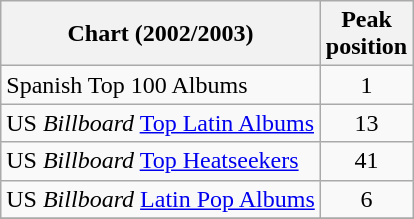<table class="wikitable">
<tr>
<th align="left">Chart (2002/2003)</th>
<th align="left">Peak<br>position</th>
</tr>
<tr>
<td align="left">Spanish Top 100 Albums</td>
<td align="center">1</td>
</tr>
<tr>
<td align="left">US <em>Billboard</em> <a href='#'>Top Latin Albums</a></td>
<td align="center">13</td>
</tr>
<tr>
<td align="left">US <em>Billboard</em> <a href='#'>Top Heatseekers</a></td>
<td align="center">41</td>
</tr>
<tr>
<td align="left">US <em>Billboard</em> <a href='#'>Latin Pop Albums</a></td>
<td align="center">6</td>
</tr>
<tr>
</tr>
</table>
